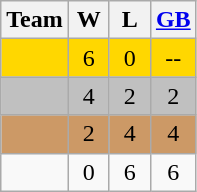<table class="wikitable" style="text-align:center;">
<tr>
<th>Team</th>
<th width=20px>W</th>
<th width=20px>L</th>
<th width=20px><a href='#'>GB</a></th>
</tr>
<tr bgcolor=gold>
<td align="left"></td>
<td>6</td>
<td>0</td>
<td>--</td>
</tr>
<tr bgcolor=silver>
<td align="left"></td>
<td>4</td>
<td>2</td>
<td>2</td>
</tr>
<tr bgcolor="CC9966">
<td align="left"></td>
<td>2</td>
<td>4</td>
<td>4</td>
</tr>
<tr>
<td align="left"></td>
<td>0</td>
<td>6</td>
<td>6</td>
</tr>
</table>
